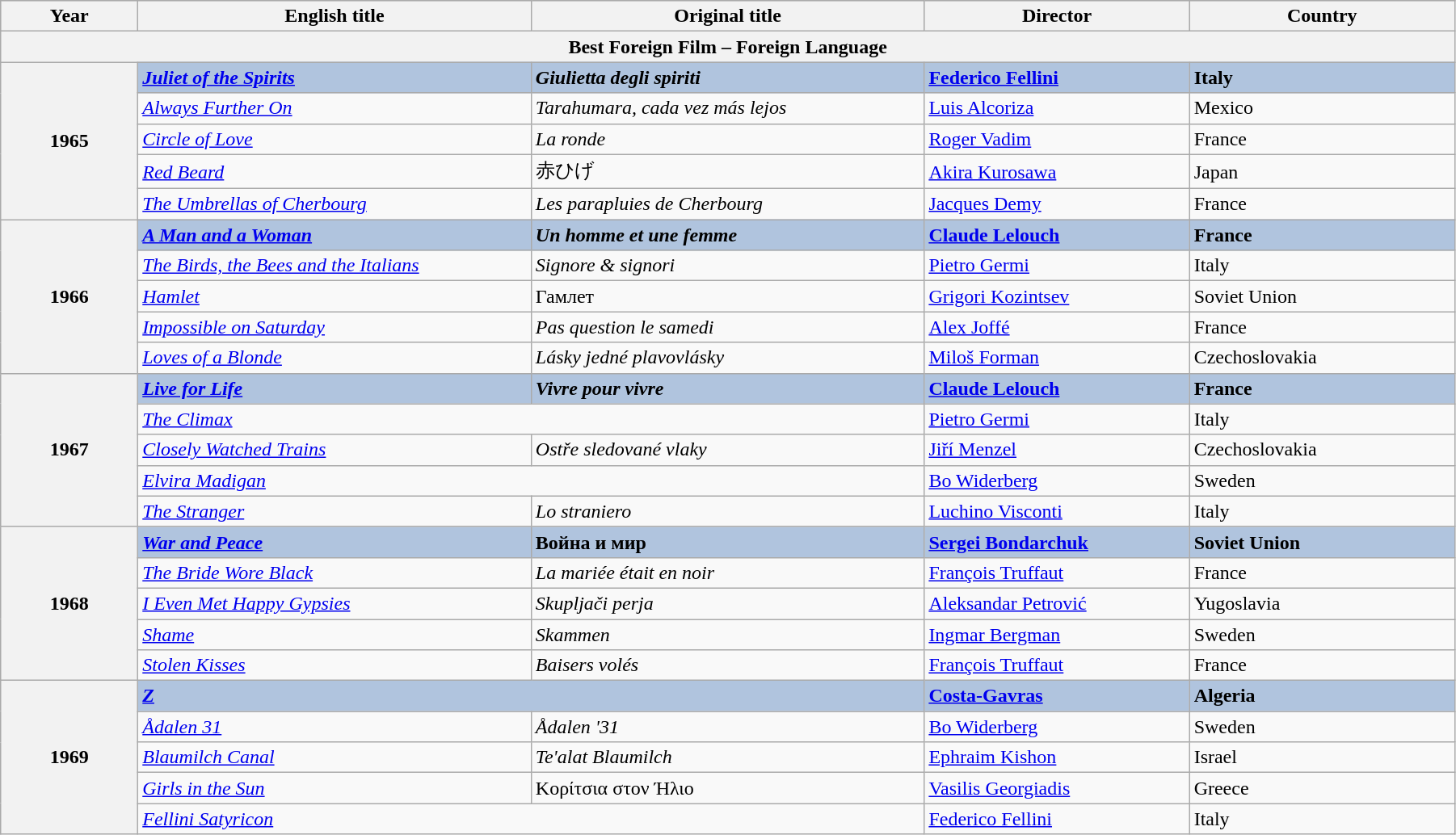<table class="wikitable sortable" width="95%" cellpadding="5">
<tr bgcolor="#CCCCCC">
<th width="100">Year</th>
<th width="300">English title</th>
<th width="300">Original title</th>
<th width="200">Director</th>
<th width="200">Country</th>
</tr>
<tr>
<th colspan="5" style="text-align:center;" bgcolor="#98FF98">Best Foreign Film – Foreign Language</th>
</tr>
<tr>
<th rowspan="5" style="text-align:center;">1965</th>
<td style="background:#B0C4DE;"><strong><em><a href='#'>Juliet of the Spirits</a></em></strong></td>
<td style="background:#B0C4DE;"><strong><em>Giulietta degli spiriti</em></strong></td>
<td style="background:#B0C4DE;"><strong><a href='#'>Federico Fellini</a></strong></td>
<td style="background:#B0C4DE;"><strong>Italy</strong></td>
</tr>
<tr>
<td><em><a href='#'>Always Further On</a></em></td>
<td><em>Tarahumara, cada vez más lejos</em></td>
<td><a href='#'>Luis Alcoriza</a></td>
<td>Mexico</td>
</tr>
<tr>
<td><em><a href='#'>Circle of Love</a></em></td>
<td><em>La ronde</em></td>
<td><a href='#'>Roger Vadim</a></td>
<td>France</td>
</tr>
<tr>
<td><em><a href='#'>Red Beard</a></em></td>
<td>赤ひげ</td>
<td><a href='#'>Akira Kurosawa</a></td>
<td>Japan</td>
</tr>
<tr>
<td><em><a href='#'>The Umbrellas of Cherbourg</a></em></td>
<td><em>Les parapluies de Cherbourg</em></td>
<td><a href='#'>Jacques Demy</a></td>
<td>France</td>
</tr>
<tr>
<th rowspan="5" style="text-align:center;">1966</th>
<td style="background:#B0C4DE;"><strong><em><a href='#'>A Man and a Woman</a></em></strong></td>
<td style="background:#B0C4DE;"><strong><em>Un homme et une femme</em></strong></td>
<td style="background:#B0C4DE;"><strong><a href='#'>Claude Lelouch</a></strong></td>
<td style="background:#B0C4DE;"><strong>France</strong></td>
</tr>
<tr>
<td><em><a href='#'>The Birds, the Bees and the Italians</a></em></td>
<td><em>Signore & signori</em></td>
<td><a href='#'>Pietro Germi</a></td>
<td>Italy</td>
</tr>
<tr>
<td><em><a href='#'>Hamlet</a></em></td>
<td>Гамлет</td>
<td><a href='#'>Grigori Kozintsev</a></td>
<td>Soviet Union</td>
</tr>
<tr>
<td><em><a href='#'>Impossible on Saturday</a></em></td>
<td><em>Pas question le samedi</em></td>
<td><a href='#'>Alex Joffé</a></td>
<td>France</td>
</tr>
<tr>
<td><em><a href='#'>Loves of a Blonde</a></em></td>
<td><em>Lásky jedné plavovlásky</em></td>
<td><a href='#'>Miloš Forman</a></td>
<td>Czechoslovakia</td>
</tr>
<tr>
<th rowspan="5" style="text-align:center;">1967</th>
<td style="background:#B0C4DE;"><strong><em><a href='#'>Live for Life</a></em></strong></td>
<td style="background:#B0C4DE;"><strong><em>Vivre pour vivre</em></strong></td>
<td style="background:#B0C4DE;"><strong><a href='#'>Claude Lelouch</a></strong></td>
<td style="background:#B0C4DE;"><strong>France</strong></td>
</tr>
<tr>
<td colspan="2"><em><a href='#'>The Climax</a></em></td>
<td><a href='#'>Pietro Germi</a></td>
<td>Italy</td>
</tr>
<tr>
<td><em><a href='#'>Closely Watched Trains</a></em></td>
<td><em>Ostře sledované vlaky</em></td>
<td><a href='#'>Jiří Menzel</a></td>
<td>Czechoslovakia</td>
</tr>
<tr>
<td colspan="2"><em><a href='#'>Elvira Madigan</a></em></td>
<td><a href='#'>Bo Widerberg</a></td>
<td>Sweden</td>
</tr>
<tr>
<td><em><a href='#'>The Stranger</a></em></td>
<td><em>Lo straniero</em></td>
<td><a href='#'>Luchino Visconti</a></td>
<td>Italy</td>
</tr>
<tr>
<th rowspan="5" style="text-align:center;">1968</th>
<td style="background:#B0C4DE;"><strong><em><a href='#'>War and Peace</a></em></strong></td>
<td style="background:#B0C4DE;"><strong>Война и мир</strong></td>
<td style="background:#B0C4DE;"><strong><a href='#'>Sergei Bondarchuk</a></strong></td>
<td style="background:#B0C4DE;"><strong>Soviet Union</strong></td>
</tr>
<tr>
<td><em><a href='#'>The Bride Wore Black</a></em></td>
<td><em>La mariée était en noir</em></td>
<td><a href='#'>François Truffaut</a></td>
<td>France</td>
</tr>
<tr>
<td><em><a href='#'>I Even Met Happy Gypsies</a></em></td>
<td><em>Skupljači perja</em></td>
<td><a href='#'>Aleksandar Petrović</a></td>
<td>Yugoslavia</td>
</tr>
<tr>
<td><em><a href='#'>Shame</a></em></td>
<td><em>Skammen</em></td>
<td><a href='#'>Ingmar Bergman</a></td>
<td>Sweden</td>
</tr>
<tr>
<td><em><a href='#'>Stolen Kisses</a></em></td>
<td><em>Baisers volés</em></td>
<td><a href='#'>François Truffaut</a></td>
<td>France</td>
</tr>
<tr>
<th rowspan="5" style="text-align:center;">1969</th>
<td colspan="2" style="background:#B0C4DE;"><strong><em><a href='#'>Z</a></em></strong></td>
<td style="background:#B0C4DE;"><strong><a href='#'>Costa-Gavras</a></strong></td>
<td style="background:#B0C4DE;"><strong>Algeria</strong></td>
</tr>
<tr>
<td><em><a href='#'>Ådalen 31</a></em></td>
<td><em>Ådalen '31</em></td>
<td><a href='#'>Bo Widerberg</a></td>
<td>Sweden</td>
</tr>
<tr>
<td><em><a href='#'>Blaumilch Canal</a></em></td>
<td><em>Te'alat Blaumilch</em></td>
<td><a href='#'>Ephraim Kishon</a></td>
<td>Israel</td>
</tr>
<tr>
<td><em><a href='#'>Girls in the Sun</a></em></td>
<td>Κορίτσια στον Ήλιο</td>
<td><a href='#'>Vasilis Georgiadis</a></td>
<td>Greece</td>
</tr>
<tr>
<td colspan="2"><em><a href='#'>Fellini Satyricon</a></em></td>
<td><a href='#'>Federico Fellini</a></td>
<td>Italy</td>
</tr>
</table>
